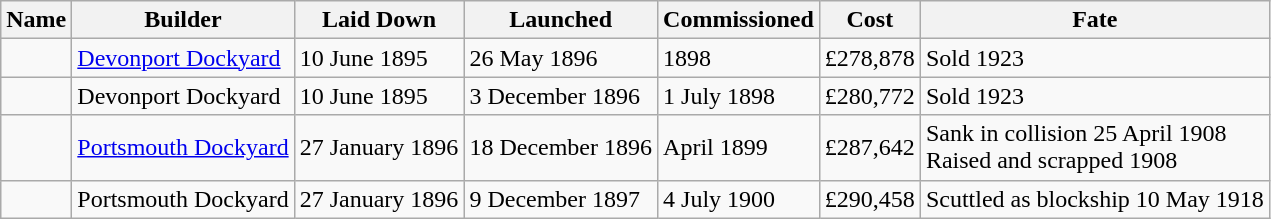<table class="wikitable" border="1">
<tr>
<th>Name</th>
<th>Builder</th>
<th>Laid Down</th>
<th>Launched</th>
<th>Commissioned</th>
<th>Cost</th>
<th>Fate</th>
</tr>
<tr>
<td></td>
<td><a href='#'>Devonport Dockyard</a></td>
<td>10 June 1895</td>
<td>26 May 1896</td>
<td>1898</td>
<td>£278,878</td>
<td>Sold 1923</td>
</tr>
<tr>
<td></td>
<td>Devonport Dockyard</td>
<td>10 June 1895</td>
<td>3 December 1896</td>
<td>1 July 1898</td>
<td>£280,772</td>
<td>Sold 1923</td>
</tr>
<tr>
<td></td>
<td><a href='#'>Portsmouth Dockyard</a></td>
<td>27 January 1896</td>
<td>18 December 1896</td>
<td>April 1899</td>
<td>£287,642</td>
<td>Sank in collision 25 April 1908<br> Raised and scrapped 1908</td>
</tr>
<tr>
<td></td>
<td>Portsmouth Dockyard</td>
<td>27 January 1896</td>
<td>9 December 1897</td>
<td>4 July 1900</td>
<td>£290,458</td>
<td>Scuttled as blockship 10 May 1918</td>
</tr>
</table>
